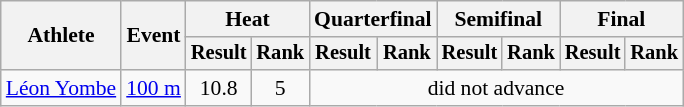<table class="wikitable" style="font-size:90%">
<tr>
<th rowspan="2">Athlete</th>
<th rowspan="2">Event</th>
<th colspan="2">Heat</th>
<th colspan="2">Quarterfinal</th>
<th colspan="2">Semifinal</th>
<th colspan="2">Final</th>
</tr>
<tr style="font-size:95%">
<th>Result</th>
<th>Rank</th>
<th>Result</th>
<th>Rank</th>
<th>Result</th>
<th>Rank</th>
<th>Result</th>
<th>Rank</th>
</tr>
<tr align=center>
<td align=left><a href='#'>Léon Yombe</a></td>
<td align=left><a href='#'>100 m</a></td>
<td>10.8</td>
<td>5</td>
<td colspan=6>did not advance</td>
</tr>
</table>
